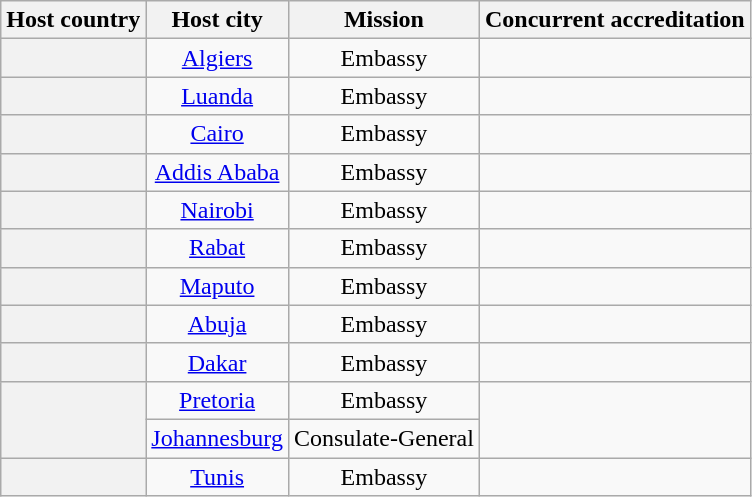<table class="wikitable plainrowheaders" style="text-align:center">
<tr>
<th scope="col">Host country</th>
<th scope="col">Host city</th>
<th scope="col">Mission</th>
<th scope="col">Concurrent accreditation</th>
</tr>
<tr>
<th scope="row"></th>
<td><a href='#'>Algiers</a></td>
<td>Embassy</td>
<td></td>
</tr>
<tr>
<th scope="row"></th>
<td><a href='#'>Luanda</a></td>
<td>Embassy</td>
<td></td>
</tr>
<tr>
<th scope="row"></th>
<td><a href='#'>Cairo</a></td>
<td>Embassy</td>
<td></td>
</tr>
<tr>
<th scope="row"></th>
<td><a href='#'>Addis Ababa</a></td>
<td>Embassy</td>
<td></td>
</tr>
<tr>
<th scope="row"></th>
<td><a href='#'>Nairobi</a></td>
<td>Embassy</td>
<td></td>
</tr>
<tr>
<th scope="row"></th>
<td><a href='#'>Rabat</a></td>
<td>Embassy</td>
<td></td>
</tr>
<tr>
<th scope="row"></th>
<td><a href='#'>Maputo</a></td>
<td>Embassy</td>
<td></td>
</tr>
<tr>
<th scope="row"></th>
<td><a href='#'>Abuja</a></td>
<td>Embassy</td>
<td></td>
</tr>
<tr>
<th scope="row"></th>
<td><a href='#'>Dakar</a></td>
<td>Embassy</td>
<td></td>
</tr>
<tr>
<th scope="row" rowspan="2"></th>
<td><a href='#'>Pretoria</a></td>
<td>Embassy</td>
<td rowspan="2"></td>
</tr>
<tr>
<td><a href='#'>Johannesburg</a></td>
<td>Consulate-General</td>
</tr>
<tr>
<th scope="row"></th>
<td><a href='#'>Tunis</a></td>
<td>Embassy</td>
<td></td>
</tr>
</table>
